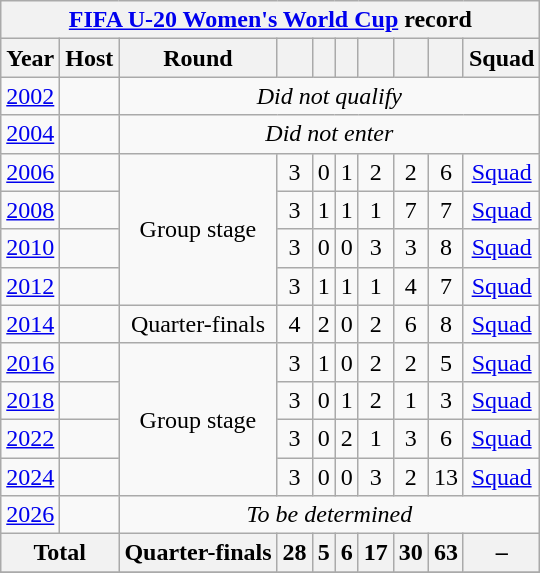<table class="wikitable" style="text-align: center;">
<tr>
<th colspan=10><a href='#'>FIFA U-20 Women's World Cup</a> record</th>
</tr>
<tr>
<th>Year</th>
<th>Host</th>
<th>Round</th>
<th></th>
<th></th>
<th></th>
<th></th>
<th></th>
<th></th>
<th>Squad</th>
</tr>
<tr>
<td><a href='#'>2002</a></td>
<td align=left></td>
<td colspan=8><em>Did not qualify</em></td>
</tr>
<tr>
<td><a href='#'>2004</a></td>
<td align=left></td>
<td colspan=8><em>Did not enter</em></td>
</tr>
<tr>
<td><a href='#'>2006</a></td>
<td align=left></td>
<td rowspan=4>Group stage</td>
<td>3</td>
<td>0</td>
<td>1</td>
<td>2</td>
<td>2</td>
<td>6</td>
<td><a href='#'>Squad</a></td>
</tr>
<tr>
<td><a href='#'>2008</a></td>
<td align=left></td>
<td>3</td>
<td>1</td>
<td>1</td>
<td>1</td>
<td>7</td>
<td>7</td>
<td><a href='#'>Squad</a></td>
</tr>
<tr>
<td><a href='#'>2010</a></td>
<td align=left></td>
<td>3</td>
<td>0</td>
<td>0</td>
<td>3</td>
<td>3</td>
<td>8</td>
<td><a href='#'>Squad</a></td>
</tr>
<tr>
<td><a href='#'>2012</a></td>
<td align=left></td>
<td>3</td>
<td>1</td>
<td>1</td>
<td>1</td>
<td>4</td>
<td>7</td>
<td><a href='#'>Squad</a></td>
</tr>
<tr>
<td><a href='#'>2014</a></td>
<td align=left></td>
<td>Quarter-finals</td>
<td>4</td>
<td>2</td>
<td>0</td>
<td>2</td>
<td>6</td>
<td>8</td>
<td><a href='#'>Squad</a></td>
</tr>
<tr>
<td><a href='#'>2016</a></td>
<td align=left></td>
<td rowspan="4">Group stage</td>
<td>3</td>
<td>1</td>
<td>0</td>
<td>2</td>
<td>2</td>
<td>5</td>
<td><a href='#'>Squad</a></td>
</tr>
<tr>
<td><a href='#'>2018</a></td>
<td align=left></td>
<td>3</td>
<td>0</td>
<td>1</td>
<td>2</td>
<td>1</td>
<td>3</td>
<td><a href='#'>Squad</a></td>
</tr>
<tr>
<td><a href='#'>2022</a></td>
<td align=left></td>
<td>3</td>
<td>0</td>
<td>2</td>
<td>1</td>
<td>3</td>
<td>6</td>
<td><a href='#'>Squad</a></td>
</tr>
<tr>
<td><a href='#'>2024</a></td>
<td align=left></td>
<td>3</td>
<td>0</td>
<td>0</td>
<td>3</td>
<td>2</td>
<td>13</td>
<td><a href='#'>Squad</a></td>
</tr>
<tr>
<td><a href='#'>2026</a></td>
<td align=left></td>
<td colspan=8><em>To be determined</em></td>
</tr>
<tr>
<th colspan="2">Total</th>
<th>Quarter-finals</th>
<th>28</th>
<th>5</th>
<th>6</th>
<th>17</th>
<th>30</th>
<th>63</th>
<th>–</th>
</tr>
<tr>
</tr>
</table>
